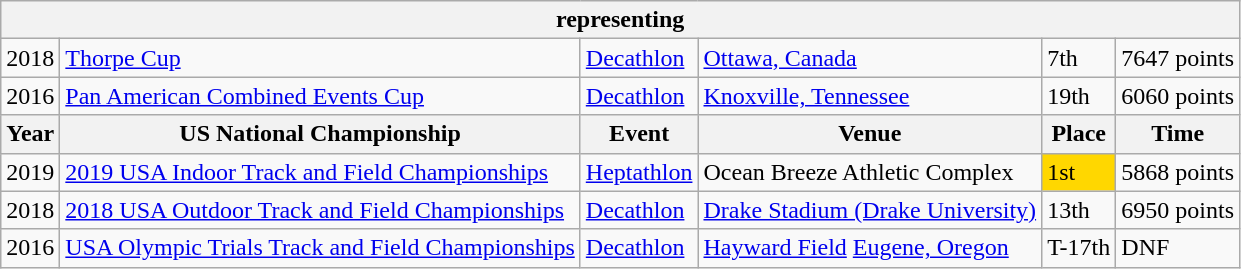<table class="wikitable">
<tr>
<th colspan="7">representing </th>
</tr>
<tr>
<td>2018</td>
<td><a href='#'>Thorpe Cup</a></td>
<td><a href='#'>Decathlon</a></td>
<td><a href='#'>Ottawa, Canada</a></td>
<td>7th</td>
<td>7647 points</td>
</tr>
<tr>
<td>2016</td>
<td><a href='#'>Pan American Combined Events Cup</a></td>
<td><a href='#'>Decathlon</a></td>
<td><a href='#'>Knoxville, Tennessee</a></td>
<td>19th</td>
<td>6060 points</td>
</tr>
<tr>
<th>Year</th>
<th>US National Championship</th>
<th>Event</th>
<th>Venue</th>
<th>Place</th>
<th>Time</th>
</tr>
<tr>
<td>2019</td>
<td><a href='#'>2019 USA Indoor Track and Field Championships</a></td>
<td><a href='#'>Heptathlon</a></td>
<td>Ocean Breeze Athletic Complex</td>
<td bgcolor="gold">1st</td>
<td>5868 points</td>
</tr>
<tr>
<td>2018</td>
<td><a href='#'>2018 USA Outdoor Track and Field Championships</a></td>
<td><a href='#'>Decathlon</a></td>
<td><a href='#'>Drake Stadium (Drake University)</a></td>
<td>13th</td>
<td>6950 points</td>
</tr>
<tr>
<td>2016</td>
<td><a href='#'>USA Olympic Trials Track and Field Championships</a></td>
<td><a href='#'>Decathlon</a></td>
<td><a href='#'>Hayward Field</a> <a href='#'>Eugene, Oregon</a></td>
<td>T-17th</td>
<td>DNF</td>
</tr>
</table>
